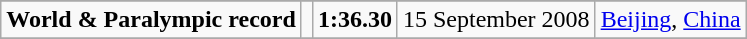<table class="wikitable">
<tr>
</tr>
<tr>
<td><strong>World & Paralympic record</strong></td>
<td></td>
<td><strong>1:36.30</strong></td>
<td>15 September 2008</td>
<td><a href='#'>Beijing</a>, <a href='#'>China</a></td>
</tr>
<tr>
</tr>
</table>
